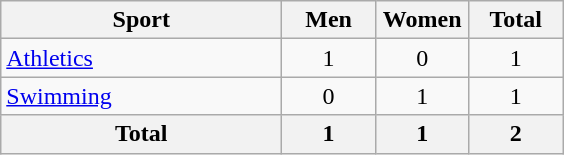<table class="wikitable sortable" style="text-align:center;">
<tr>
<th width=180>Sport</th>
<th width=55>Men</th>
<th width=55>Women</th>
<th width=55>Total</th>
</tr>
<tr>
<td align=left><a href='#'>Athletics</a></td>
<td>1</td>
<td>0</td>
<td>1</td>
</tr>
<tr>
<td align=left><a href='#'>Swimming</a></td>
<td>0</td>
<td>1</td>
<td>1</td>
</tr>
<tr>
<th>Total</th>
<th>1</th>
<th>1</th>
<th>2</th>
</tr>
</table>
